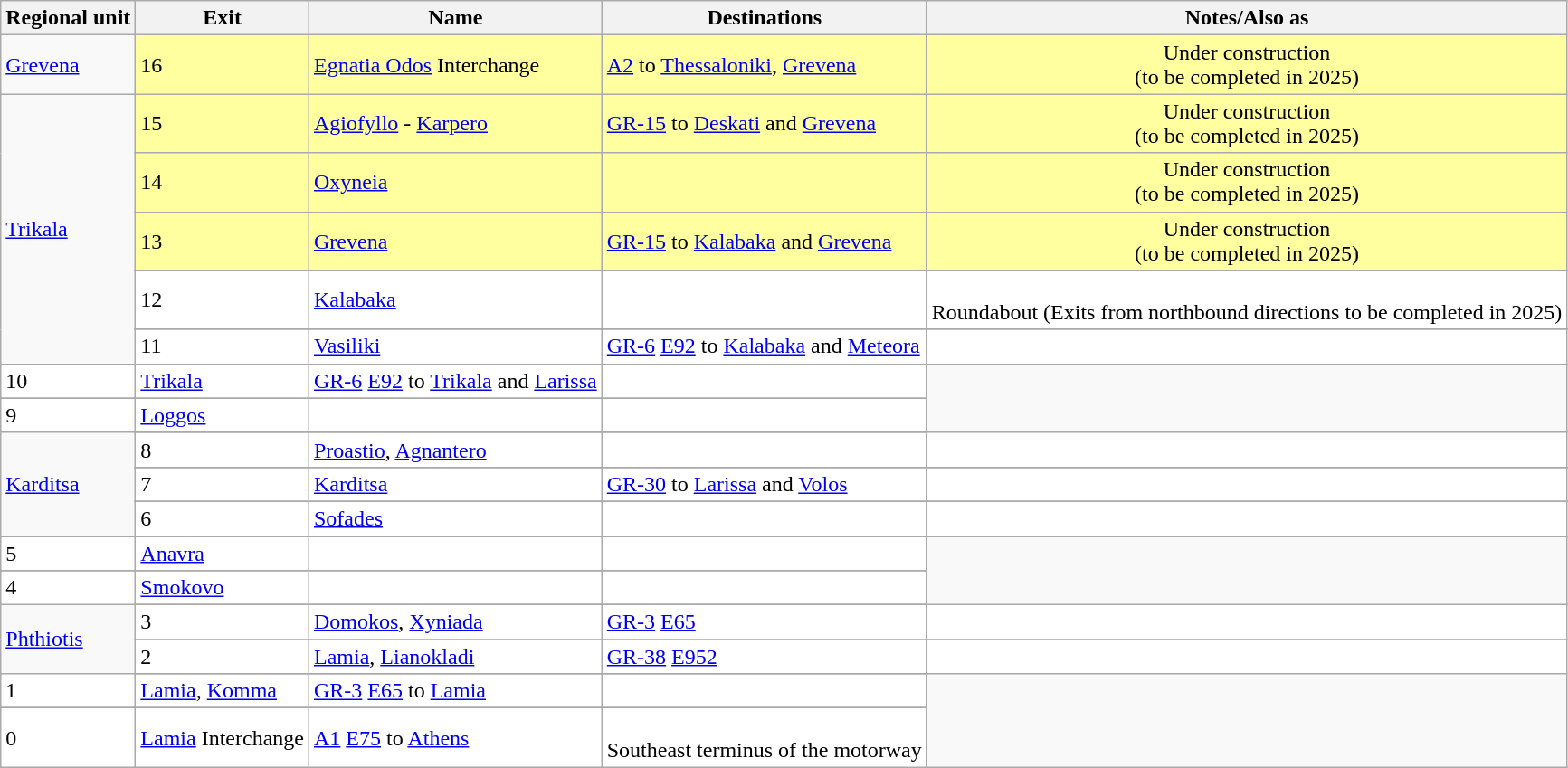<table class="wikitable collapsible uncollapsed">
<tr>
<th scope="col">Regional unit</th>
<th scope="col">Exit</th>
<th scope="col">Name</th>
<th scope="col">Destinations</th>
<th scope="col">Notes/Also as</th>
</tr>
<tr>
<td rowspan= 1><a href='#'>Grevena</a></td>
<td style="background: #FFFF9F">16</td>
<td style="background: #FFFF9F"><a href='#'>Egnatia Odos</a> Interchange</td>
<td style="background: #FFFF9F"> <a href='#'>A2</a>  to <a href='#'>Thessaloniki</a>, <a href='#'>Grevena</a></td>
<td style="background: #FFFF9F; text-align: center;">Under construction<br>(to be completed in 2025)</td>
</tr>
<tr>
<td rowspan= 7><a href='#'>Trikala</a></td>
<td style="background: #FFFF9F">15</td>
<td style="background: #FFFF9F"><a href='#'>Agiofyllo</a> - <a href='#'>Karpero</a></td>
<td style="background: #FFFF9F"> <a href='#'>GR-15</a> to <a href='#'>Deskati</a> and <a href='#'>Grevena</a></td>
<td style="background: #FFFF9F; text-align: center;">Under construction<br>(to be completed in 2025)</td>
</tr>
<tr>
<td style="background: #FFFF9F">14</td>
<td style="background: #FFFF9F"><a href='#'>Oxyneia</a></td>
<td style="background: #FFFF9F"></td>
<td style="background: #FFFF9F; text-align: center;">Under construction<br>(to be completed in 2025)</td>
</tr>
<tr>
<td style="background: #FFFF9F">13</td>
<td style="background: #FFFF9F"><a href='#'>Grevena</a></td>
<td style="background: #FFFF9F"> <a href='#'>GR-15</a> to <a href='#'>Kalabaka</a> and <a href='#'>Grevena</a></td>
<td style="background: #FFFF9F; text-align: center;">Under construction<br>(to be completed in 2025)</td>
</tr>
<tr>
</tr>
<tr style="background:white; color:black;">
<td>12</td>
<td><a href='#'>Kalabaka</a></td>
<td></td>
<td text-align: center;"> <br> Roundabout (Exits from northbound directions to be completed in 2025)</td>
</tr>
<tr>
</tr>
<tr style="background:white; color:black;">
<td>11</td>
<td><a href='#'>Vasiliki</a></td>
<td> <a href='#'>GR-6</a>  <a href='#'>E92</a> to <a href='#'>Kalabaka</a> and <a href='#'>Meteora</a></td>
<td text-align: center;"></td>
</tr>
<tr>
</tr>
<tr style="background:white; color:black;">
<td>10</td>
<td><a href='#'>Trikala</a></td>
<td> <a href='#'>GR-6</a>  <a href='#'>E92</a> to <a href='#'>Trikala</a> and <a href='#'>Larissa</a></td>
<td style="text-align: center;"></td>
</tr>
<tr>
</tr>
<tr style="background:white; color:black;">
<td>9</td>
<td><a href='#'>Loggos</a></td>
<td></td>
<td style="text-align: center;"></td>
</tr>
<tr>
<td rowspan= 6><a href='#'>Karditsa</a></td>
</tr>
<tr style="background:white; color:black;">
<td>8</td>
<td><a href='#'>Proastio</a>, <a href='#'>Agnantero</a></td>
<td></td>
<td></td>
</tr>
<tr>
</tr>
<tr style="background:white; color:black;">
<td>7</td>
<td><a href='#'>Karditsa</a></td>
<td> <a href='#'>GR-30</a> to <a href='#'>Larissa</a> and <a href='#'>Volos</a></td>
<td></td>
</tr>
<tr>
</tr>
<tr style="background:white; color:black;">
<td>6</td>
<td><a href='#'>Sofades</a></td>
<td></td>
<td></td>
</tr>
<tr>
</tr>
<tr style="background:white; color:black;">
<td>5</td>
<td><a href='#'>Anavra</a></td>
<td></td>
<td></td>
</tr>
<tr>
</tr>
<tr style="background:white; color:black;">
<td>4</td>
<td><a href='#'>Smokovo</a></td>
<td></td>
<td></td>
</tr>
<tr>
<td rowspan= 5><a href='#'>Phthiotis</a></td>
</tr>
<tr style="background:white; color:black;">
<td>3</td>
<td><a href='#'>Domokos</a>, <a href='#'>Xyniada</a></td>
<td> <a href='#'>GR-3</a>  <a href='#'>E65</a></td>
<td></td>
</tr>
<tr>
</tr>
<tr style="background:white; color:black;">
<td>2</td>
<td><a href='#'>Lamia</a>, <a href='#'>Lianokladi</a></td>
<td> <a href='#'>GR-38</a>  <a href='#'>E952</a></td>
<td text-align: center;"></td>
</tr>
<tr>
</tr>
<tr style="background:white; color:black;">
<td>1</td>
<td><a href='#'>Lamia</a>, <a href='#'>Komma</a></td>
<td> <a href='#'>GR-3</a>  <a href='#'>E65</a> to <a href='#'>Lamia</a></td>
<td text-align: center;"></td>
</tr>
<tr>
</tr>
<tr style="background:white; color:black;">
<td>0</td>
<td><a href='#'>Lamia</a> Interchange</td>
<td> <a href='#'>A1</a>  <a href='#'>E75</a> to <a href='#'>Athens</a></td>
<td text-align: center;"><br> Southeast terminus of the motorway</td>
</tr>
</table>
